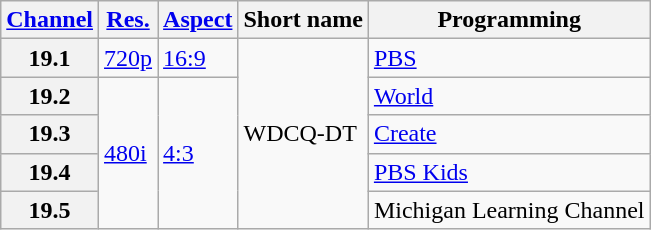<table class="wikitable">
<tr>
<th scope = "col"><a href='#'>Channel</a></th>
<th scope = "col"><a href='#'>Res.</a></th>
<th scope = "col"><a href='#'>Aspect</a></th>
<th scope = "col">Short name</th>
<th scope = "col">Programming</th>
</tr>
<tr>
<th scope = "row">19.1</th>
<td><a href='#'>720p</a></td>
<td><a href='#'>16:9</a></td>
<td rowspan=5>WDCQ-DT</td>
<td><a href='#'>PBS</a></td>
</tr>
<tr>
<th scope = "row">19.2</th>
<td rowspan=4><a href='#'>480i</a></td>
<td rowspan=4><a href='#'>4:3</a></td>
<td><a href='#'>World</a></td>
</tr>
<tr>
<th scope = "row">19.3</th>
<td><a href='#'>Create</a></td>
</tr>
<tr>
<th scope = "row">19.4</th>
<td><a href='#'>PBS Kids</a></td>
</tr>
<tr>
<th scope = "row">19.5</th>
<td>Michigan Learning Channel</td>
</tr>
</table>
